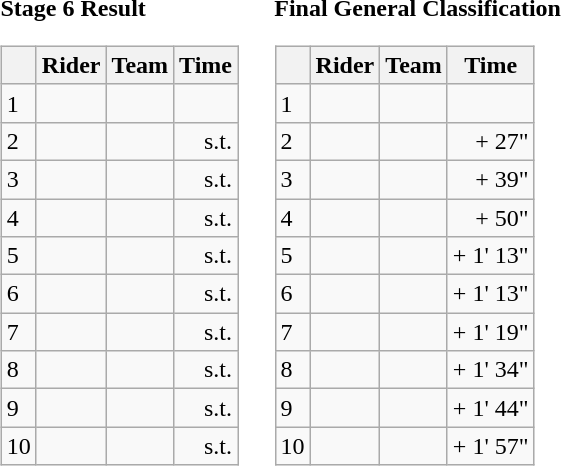<table>
<tr>
<td><strong>Stage 6 Result</strong><br><table class="wikitable">
<tr>
<th></th>
<th>Rider</th>
<th>Team</th>
<th>Time</th>
</tr>
<tr>
<td>1</td>
<td></td>
<td></td>
<td align="right"></td>
</tr>
<tr>
<td>2</td>
<td></td>
<td></td>
<td align="right">s.t.</td>
</tr>
<tr>
<td>3</td>
<td></td>
<td></td>
<td align="right">s.t.</td>
</tr>
<tr>
<td>4</td>
<td></td>
<td></td>
<td align="right">s.t.</td>
</tr>
<tr>
<td>5</td>
<td></td>
<td></td>
<td align="right">s.t.</td>
</tr>
<tr>
<td>6</td>
<td></td>
<td></td>
<td align="right">s.t.</td>
</tr>
<tr>
<td>7</td>
<td></td>
<td></td>
<td align="right">s.t.</td>
</tr>
<tr>
<td>8</td>
<td></td>
<td></td>
<td align="right">s.t.</td>
</tr>
<tr>
<td>9</td>
<td></td>
<td></td>
<td align="right">s.t.</td>
</tr>
<tr>
<td>10</td>
<td></td>
<td></td>
<td align="right">s.t.</td>
</tr>
</table>
</td>
<td></td>
<td><strong>Final General Classification</strong><br><table class="wikitable">
<tr>
<th></th>
<th>Rider</th>
<th>Team</th>
<th>Time</th>
</tr>
<tr>
<td>1</td>
<td> </td>
<td></td>
<td align="right"></td>
</tr>
<tr>
<td>2</td>
<td></td>
<td></td>
<td align="right">+ 27"</td>
</tr>
<tr>
<td>3</td>
<td></td>
<td></td>
<td align="right">+ 39"</td>
</tr>
<tr>
<td>4</td>
<td></td>
<td></td>
<td align="right">+ 50"</td>
</tr>
<tr>
<td>5</td>
<td></td>
<td></td>
<td align="right">+ 1' 13"</td>
</tr>
<tr>
<td>6</td>
<td></td>
<td></td>
<td align="right">+ 1' 13"</td>
</tr>
<tr>
<td>7</td>
<td></td>
<td></td>
<td align="right">+ 1' 19"</td>
</tr>
<tr>
<td>8</td>
<td> </td>
<td></td>
<td align="right">+ 1' 34"</td>
</tr>
<tr>
<td>9</td>
<td></td>
<td></td>
<td align="right">+ 1' 44"</td>
</tr>
<tr>
<td>10</td>
<td></td>
<td></td>
<td align="right">+ 1' 57"</td>
</tr>
</table>
</td>
</tr>
</table>
